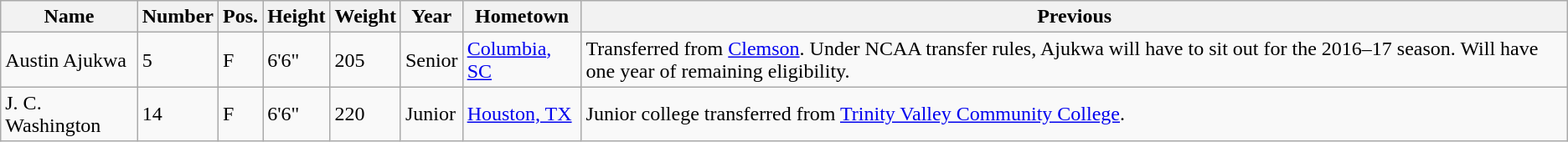<table class="wikitable sortable" border="1">
<tr>
<th style=>Name</th>
<th style=>Number</th>
<th style=>Pos.</th>
<th style=>Height</th>
<th style=>Weight</th>
<th style=>Year</th>
<th style=>Hometown</th>
<th style=>Previous</th>
</tr>
<tr>
<td>Austin Ajukwa</td>
<td>5</td>
<td>F</td>
<td>6'6"</td>
<td>205</td>
<td>Senior</td>
<td><a href='#'>Columbia, SC</a></td>
<td>Transferred from <a href='#'>Clemson</a>. Under NCAA transfer rules, Ajukwa will have to sit out for the 2016–17 season. Will have one year of remaining eligibility.</td>
</tr>
<tr>
<td>J. C. Washington</td>
<td>14</td>
<td>F</td>
<td>6'6"</td>
<td>220</td>
<td>Junior</td>
<td><a href='#'>Houston, TX</a></td>
<td>Junior college transferred from <a href='#'>Trinity Valley Community College</a>.</td>
</tr>
</table>
